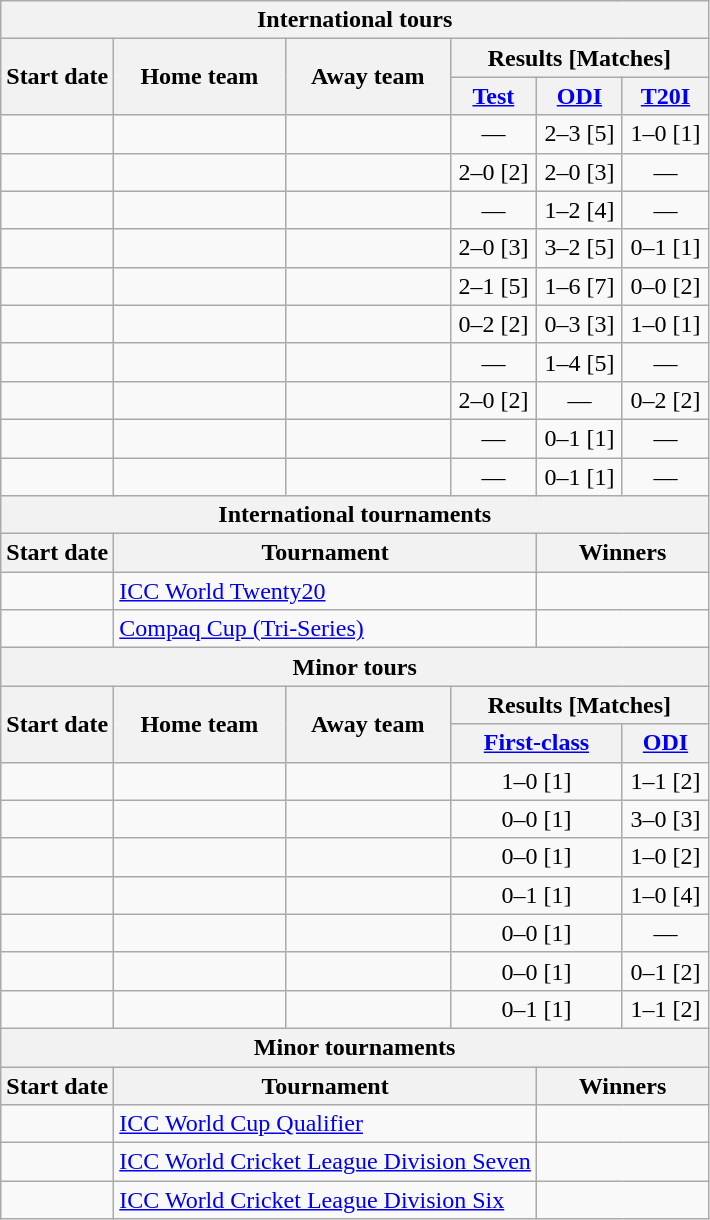<table class="wikitable sortable" style="text-align:center; white-space:nowrap">
<tr>
<th colspan=6>International tours</th>
</tr>
<tr>
<th rowspan=2>Start date</th>
<th rowspan=2>Home team</th>
<th rowspan=2>Away team</th>
<th colspan=3 class="unsortable">Results [Matches]</th>
</tr>
<tr>
<th width=50><a href='#'>Test</a></th>
<th width=50><a href='#'>ODI</a></th>
<th width=50><a href='#'>T20I</a></th>
</tr>
<tr>
<td style="text-align:left"><a href='#'></a></td>
<td style="text-align:left"></td>
<td style="text-align:left"></td>
<td>—</td>
<td>2–3 [5]</td>
<td>1–0 [1]</td>
</tr>
<tr>
<td style="text-align:left"><a href='#'></a></td>
<td style="text-align:left"></td>
<td style="text-align:left"></td>
<td>2–0 [2]</td>
<td>2–0 [3]</td>
<td>—</td>
</tr>
<tr>
<td style="text-align:left"><a href='#'></a></td>
<td style="text-align:left"></td>
<td style="text-align:left"></td>
<td>—</td>
<td>1–2 [4]</td>
<td>—</td>
</tr>
<tr>
<td style="text-align:left"><a href='#'></a></td>
<td style="text-align:left"></td>
<td style="text-align:left"></td>
<td>2–0 [3]</td>
<td>3–2 [5]</td>
<td>0–1 [1]</td>
</tr>
<tr>
<td style="text-align:left"><a href='#'></a></td>
<td style="text-align:left"></td>
<td style="text-align:left"></td>
<td>2–1 [5]</td>
<td>1–6 [7]</td>
<td>0–0 [2]</td>
</tr>
<tr>
<td style="text-align:left"><a href='#'></a></td>
<td style="text-align:left"></td>
<td style="text-align:left"></td>
<td>0–2 [2]</td>
<td>0–3 [3]</td>
<td>1–0 [1]</td>
</tr>
<tr>
<td style="text-align:left"><a href='#'></a></td>
<td style="text-align:left"></td>
<td style="text-align:left"></td>
<td>—</td>
<td>1–4 [5]</td>
<td>—</td>
</tr>
<tr>
<td style="text-align:left"><a href='#'></a></td>
<td style="text-align:left"></td>
<td style="text-align:left"></td>
<td>2–0 [2]</td>
<td>—</td>
<td>0–2 [2]</td>
</tr>
<tr>
<td style="text-align:left"><a href='#'></a></td>
<td style="text-align:left"></td>
<td style="text-align:left"></td>
<td>—</td>
<td>0–1 [1]</td>
<td>—</td>
</tr>
<tr>
<td style="text-align:left"><a href='#'></a></td>
<td style="text-align:left"></td>
<td style="text-align:left"></td>
<td>—</td>
<td>0–1 [1]</td>
<td>—</td>
</tr>
<tr class="sortbottom">
<th colspan=6>International tournaments</th>
</tr>
<tr class="sortbottom">
<th>Start date</th>
<th colspan=3>Tournament</th>
<th colspan=2>Winners</th>
</tr>
<tr class="sortbottom">
<td style="text-align:left"><a href='#'></a></td>
<td style="text-align:left" colspan=3> <a href='#'>ICC World Twenty20</a></td>
<td style="text-align:left" colspan=2></td>
</tr>
<tr class="sortbottom">
<td style="text-align:left"><a href='#'></a></td>
<td style="text-align:left" colspan=3>  <a href='#'>Compaq Cup (Tri-Series)</a></td>
<td style="text-align:left" colspan=2></td>
</tr>
<tr class="sortbottom">
<th colspan=6>Minor tours</th>
</tr>
<tr class="sortbottom">
<th rowspan=2>Start date</th>
<th rowspan=2>Home team</th>
<th rowspan=2>Away team</th>
<th colspan=3 class="unsortable">Results [Matches]</th>
</tr>
<tr class="sortbottom">
<th colspan=2><a href='#'>First-class</a></th>
<th><a href='#'>ODI</a></th>
</tr>
<tr class="sortbottom">
<td style="text-align:left"><a href='#'></a></td>
<td style="text-align:left"></td>
<td style="text-align:left"></td>
<td colspan=2>1–0 [1]</td>
<td>1–1 [2]</td>
</tr>
<tr class="sortbottom">
<td style="text-align:left"><a href='#'></a></td>
<td style="text-align:left"></td>
<td style="text-align:left"></td>
<td colspan=2>0–0 [1]</td>
<td>3–0 [3]</td>
</tr>
<tr class="sortbottom">
<td style="text-align:left"><a href='#'></a></td>
<td style="text-align:left"></td>
<td style="text-align:left"></td>
<td colspan=2>0–0 [1]</td>
<td>1–0 [2]</td>
</tr>
<tr class="sortbottom">
<td style="text-align:left"><a href='#'></a></td>
<td style="text-align:left"></td>
<td style="text-align:left"></td>
<td colspan=2>0–1 [1]</td>
<td>1–0 [4]</td>
</tr>
<tr class="sortbottom">
<td style="text-align:left"><a href='#'></a></td>
<td style="text-align:left"></td>
<td style="text-align:left"></td>
<td colspan=2>0–0 [1]</td>
<td>—</td>
</tr>
<tr class="sortbottom">
<td style="text-align:left"><a href='#'></a></td>
<td style="text-align:left"></td>
<td style="text-align:left"></td>
<td colspan=2>0–0 [1]</td>
<td>0–1 [2]</td>
</tr>
<tr class="sortbottom">
<td style="text-align:left"><a href='#'></a></td>
<td style="text-align:left"></td>
<td style="text-align:left"></td>
<td colspan=2>0–1 [1]</td>
<td>1–1 [2]</td>
</tr>
<tr class="sortbottom">
<th colspan=6>Minor tournaments</th>
</tr>
<tr class="sortbottom">
<th>Start date</th>
<th colspan=3>Tournament</th>
<th colspan=2>Winners</th>
</tr>
<tr class="sortbottom">
<td style="text-align:left"><a href='#'></a></td>
<td style="text-align:left" colspan=3> <a href='#'>ICC World Cup Qualifier</a></td>
<td style="text-align:left" colspan=2></td>
</tr>
<tr class="sortbottom">
<td style="text-align:left"><a href='#'></a></td>
<td style="text-align:left" colspan=3> <a href='#'>ICC World Cricket League Division Seven</a></td>
<td style="text-align:left" colspan=2></td>
</tr>
<tr class="sortbottom">
<td style="text-align:left"><a href='#'></a></td>
<td style="text-align:left" colspan=3> <a href='#'>ICC World Cricket League Division Six</a></td>
<td style="text-align:left" colspan=2></td>
</tr>
</table>
